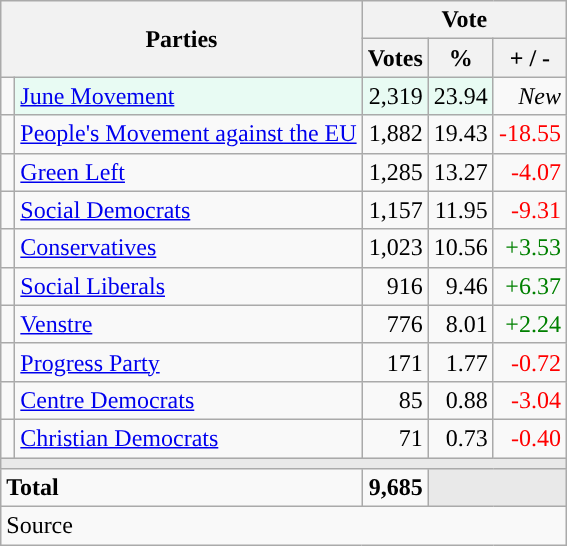<table class="wikitable" style="text-align:right;">
<tr>
<th style="text-align:centre;" rowspan="2" colspan="2" width="225">Parties</th>
<th colspan="3">Vote</th>
</tr>
<tr>
<th width="15">Votes</th>
<th width="15">%</th>
<th width="15">+ / -</th>
</tr>
<tr>
<td width="2" style="color:inherit;background:"></td>
<td bgcolor=#e8fbf3   align="left"><a href='#'>June Movement</a></td>
<td bgcolor=#e8fbf3>2,319</td>
<td bgcolor=#e8fbf3>23.94</td>
<td><em>New</em></td>
</tr>
<tr>
<td width="2" style="color:inherit;background:"></td>
<td align="left"><a href='#'>People's Movement against the EU</a></td>
<td>1,882</td>
<td>19.43</td>
<td style=color:red;>-18.55</td>
</tr>
<tr>
<td width="2" style="color:inherit;background:"></td>
<td align="left"><a href='#'>Green Left</a></td>
<td>1,285</td>
<td>13.27</td>
<td style=color:red;>-4.07</td>
</tr>
<tr>
<td width="2" style="color:inherit;background:"></td>
<td align="left"><a href='#'>Social Democrats</a></td>
<td>1,157</td>
<td>11.95</td>
<td style=color:red;>-9.31</td>
</tr>
<tr>
<td width="2" style="color:inherit;background:"></td>
<td align="left"><a href='#'>Conservatives</a></td>
<td>1,023</td>
<td>10.56</td>
<td style=color:green;>+3.53</td>
</tr>
<tr>
<td width="2" style="color:inherit;background:"></td>
<td align="left"><a href='#'>Social Liberals</a></td>
<td>916</td>
<td>9.46</td>
<td style=color:green;>+6.37</td>
</tr>
<tr>
<td width="2" style="color:inherit;background:"></td>
<td align="left"><a href='#'>Venstre</a></td>
<td>776</td>
<td>8.01</td>
<td style=color:green;>+2.24</td>
</tr>
<tr>
<td width="2" style="color:inherit;background:"></td>
<td align="left"><a href='#'>Progress Party</a></td>
<td>171</td>
<td>1.77</td>
<td style=color:red;>-0.72</td>
</tr>
<tr>
<td width="2" style="color:inherit;background:"></td>
<td align="left"><a href='#'>Centre Democrats</a></td>
<td>85</td>
<td>0.88</td>
<td style=color:red;>-3.04</td>
</tr>
<tr>
<td width="2" style="color:inherit;background:"></td>
<td align="left"><a href='#'>Christian Democrats</a></td>
<td>71</td>
<td>0.73</td>
<td style=color:red;>-0.40</td>
</tr>
<tr>
<td colspan="7" bgcolor="#E9E9E9"></td>
</tr>
<tr>
<td align="left" colspan="2"><strong>Total</strong></td>
<td><strong>9,685</strong></td>
<td bgcolor="#E9E9E9" colspan="2"></td>
</tr>
<tr>
<td align="left" colspan="6">Source</td>
</tr>
</table>
